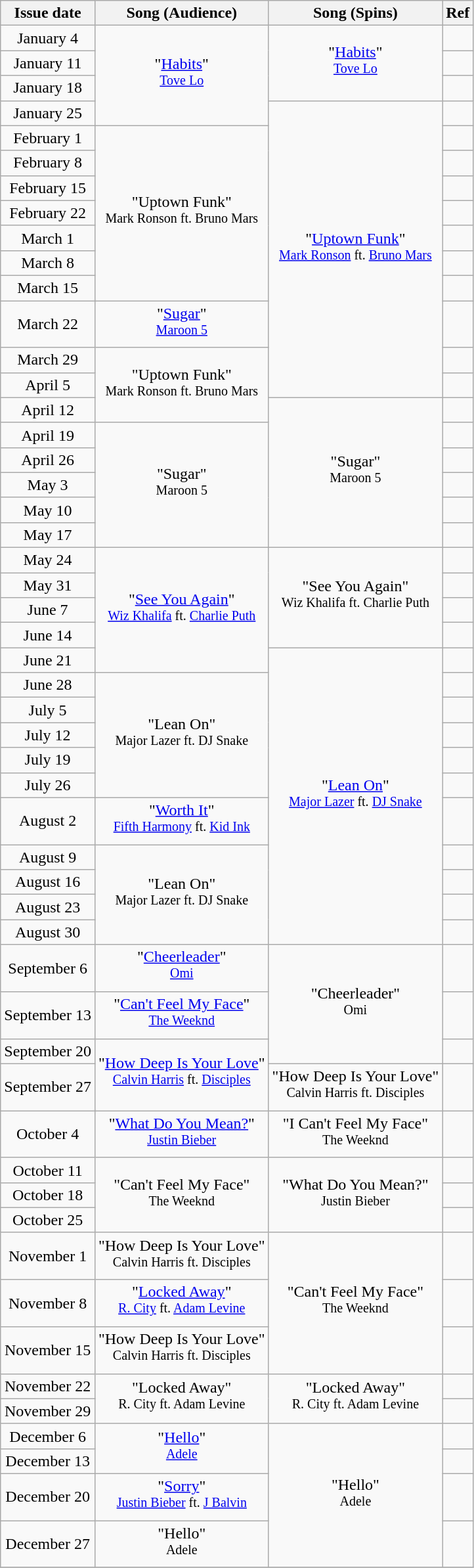<table class="wikitable" style="text-align: center;">
<tr>
<th>Issue date</th>
<th>Song (Audience)</th>
<th>Song (Spins)</th>
<th>Ref</th>
</tr>
<tr>
<td>January 4</td>
<td rowspan="4">"<a href='#'>Habits</a>"<br><sup><a href='#'>Tove Lo</a></sup></td>
<td rowspan="3">"<a href='#'>Habits</a>"<br><sup><a href='#'>Tove Lo</a></sup></td>
<td></td>
</tr>
<tr>
<td>January 11</td>
<td></td>
</tr>
<tr>
<td>January 18</td>
<td></td>
</tr>
<tr>
<td>January 25</td>
<td rowspan="11">"<a href='#'>Uptown Funk</a>"<br><sup><a href='#'>Mark Ronson</a> ft. <a href='#'>Bruno Mars</a></sup></td>
<td></td>
</tr>
<tr>
<td>February 1</td>
<td rowspan="7">"Uptown Funk"<br><sup>Mark Ronson ft. Bruno Mars</sup></td>
<td></td>
</tr>
<tr>
<td>February 8</td>
<td></td>
</tr>
<tr>
<td>February 15</td>
<td></td>
</tr>
<tr>
<td>February 22</td>
<td></td>
</tr>
<tr>
<td>March 1</td>
<td></td>
</tr>
<tr>
<td>March 8</td>
<td></td>
</tr>
<tr>
<td>March 15</td>
<td></td>
</tr>
<tr>
<td>March 22</td>
<td rowspan="1">"<a href='#'>Sugar</a>"<br><sup><a href='#'>Maroon 5</a></sup></td>
<td></td>
</tr>
<tr>
<td>March 29</td>
<td rowspan="3">"Uptown Funk"<br><sup>Mark Ronson ft. Bruno Mars</sup></td>
<td></td>
</tr>
<tr>
<td>April 5</td>
<td></td>
</tr>
<tr>
<td>April 12</td>
<td rowspan="6">"Sugar"<br><sup>Maroon 5</sup></td>
<td></td>
</tr>
<tr>
<td>April 19</td>
<td rowspan="5">"Sugar"<br><sup>Maroon 5</sup></td>
<td></td>
</tr>
<tr>
<td>April 26</td>
<td></td>
</tr>
<tr>
<td>May 3</td>
<td></td>
</tr>
<tr>
<td>May 10</td>
<td></td>
</tr>
<tr>
<td>May 17</td>
<td></td>
</tr>
<tr>
<td>May 24</td>
<td rowspan="5">"<a href='#'>See You Again</a>"<br><sup><a href='#'>Wiz Khalifa</a> ft. <a href='#'>Charlie Puth</a></sup></td>
<td rowspan="4">"See You Again"<br><sup>Wiz Khalifa ft. Charlie Puth</sup></td>
<td></td>
</tr>
<tr>
<td>May 31</td>
<td></td>
</tr>
<tr>
<td>June 7</td>
<td></td>
</tr>
<tr>
<td>June 14</td>
<td></td>
</tr>
<tr>
<td>June 21</td>
<td rowspan="11">"<a href='#'>Lean On</a>"<br><sup><a href='#'>Major Lazer</a> ft. <a href='#'>DJ Snake</a></sup></td>
<td></td>
</tr>
<tr>
<td>June 28</td>
<td rowspan="5">"Lean On"<br><sup>Major Lazer ft. DJ Snake</sup></td>
<td></td>
</tr>
<tr>
<td>July 5</td>
<td></td>
</tr>
<tr>
<td>July 12</td>
<td></td>
</tr>
<tr>
<td>July 19</td>
<td></td>
</tr>
<tr>
<td>July 26</td>
<td></td>
</tr>
<tr>
<td>August 2</td>
<td rowspan="1">"<a href='#'>Worth It</a>"<br><sup><a href='#'>Fifth Harmony</a> ft. <a href='#'>Kid Ink</a></sup></td>
<td></td>
</tr>
<tr>
<td>August 9</td>
<td rowspan="4">"Lean On"<br><sup>Major Lazer ft. DJ Snake</sup></td>
<td></td>
</tr>
<tr>
<td>August 16</td>
<td></td>
</tr>
<tr>
<td>August 23</td>
<td></td>
</tr>
<tr>
<td>August 30</td>
<td></td>
</tr>
<tr>
<td>September 6</td>
<td rowspan="1">"<a href='#'>Cheerleader</a>"<br><sup><a href='#'>Omi</a></sup></td>
<td rowspan="3">"Cheerleader"<br><sup>Omi</sup></td>
<td></td>
</tr>
<tr>
<td>September 13</td>
<td rowspan="1">"<a href='#'>Can't Feel My Face</a>"<br><sup><a href='#'>The Weeknd</a></sup></td>
<td></td>
</tr>
<tr>
<td>September 20</td>
<td rowspan="2">"<a href='#'>How Deep Is Your Love</a>"<br><sup><a href='#'>Calvin Harris</a> ft. <a href='#'>Disciples</a></sup></td>
<td></td>
</tr>
<tr>
<td>September 27</td>
<td rowspan="1">"How Deep Is Your Love"<br><sup>Calvin Harris ft. Disciples</sup></td>
<td></td>
</tr>
<tr>
<td>October 4</td>
<td rowspan="1">"<a href='#'>What Do You Mean?</a>"<br><sup><a href='#'>Justin Bieber</a></sup></td>
<td rowspan="1">"I Can't Feel My Face"<br><sup>The Weeknd</sup></td>
<td></td>
</tr>
<tr>
<td>October 11</td>
<td rowspan="3">"Can't Feel My Face"<br><sup>The Weeknd</sup></td>
<td rowspan="3">"What Do You Mean?"<br><sup>Justin Bieber</sup></td>
<td></td>
</tr>
<tr>
<td>October 18</td>
<td></td>
</tr>
<tr>
<td>October 25</td>
<td></td>
</tr>
<tr>
<td>November 1</td>
<td rowspan="1">"How Deep Is Your Love"<br><sup>Calvin Harris ft. Disciples</sup></td>
<td rowspan="3">"Can't Feel My Face"<br><sup>The Weeknd</sup></td>
<td></td>
</tr>
<tr>
<td>November 8</td>
<td rowspan="1">"<a href='#'>Locked Away</a>"<br><sup><a href='#'>R. City</a> ft. <a href='#'>Adam Levine</a></sup></td>
<td></td>
</tr>
<tr>
<td>November 15</td>
<td rowspan="1">"How Deep Is Your Love"<br><sup>Calvin Harris ft. Disciples</sup></td>
<td></td>
</tr>
<tr>
<td>November 22</td>
<td rowspan="2">"Locked Away"<br><sup>R. City ft. Adam Levine</sup></td>
<td rowspan="2">"Locked Away"<br><sup>R. City ft. Adam Levine</sup></td>
<td></td>
</tr>
<tr>
<td>November 29</td>
<td></td>
</tr>
<tr>
<td>December 6</td>
<td rowspan="2">"<a href='#'>Hello</a>"<br><sup><a href='#'>Adele</a></sup></td>
<td rowspan="4">"Hello"<br><sup>Adele</sup></td>
<td></td>
</tr>
<tr>
<td>December 13</td>
<td></td>
</tr>
<tr>
<td>December 20</td>
<td rowspan="1">"<a href='#'>Sorry</a>"<br><sup><a href='#'>Justin Bieber</a> ft. <a href='#'>J Balvin</a></sup></td>
<td></td>
</tr>
<tr>
<td>December 27</td>
<td rowspan="1">"Hello"<br><sup>Adele</sup></td>
<td></td>
</tr>
<tr>
</tr>
</table>
